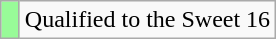<table class=wikitable>
<tr>
<td bgcolor=#98fb98 width=5></td>
<td>Qualified to the Sweet 16</td>
</tr>
</table>
